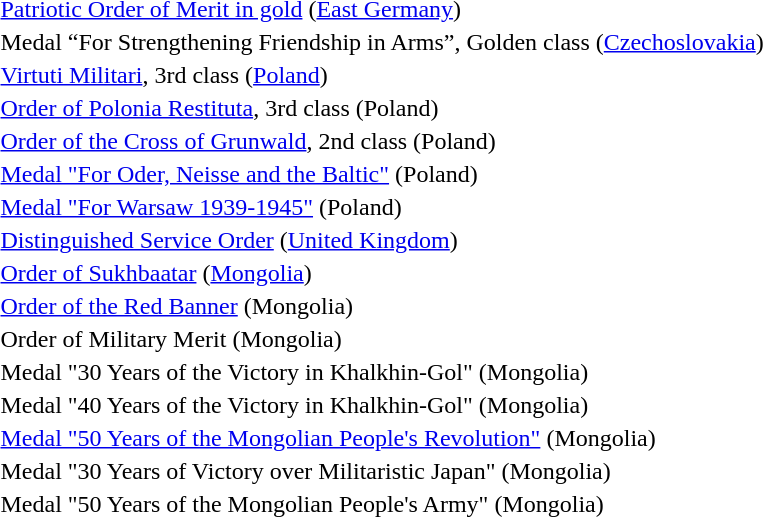<table>
<tr>
<td></td>
<td><a href='#'>Patriotic Order of Merit in gold</a> (<a href='#'>East Germany</a>)</td>
</tr>
<tr>
<td></td>
<td>Medal “For Strengthening Friendship in Arms”, Golden class (<a href='#'>Czechoslovakia</a>)</td>
</tr>
<tr>
<td></td>
<td><a href='#'>Virtuti Militari</a>, 3rd class (<a href='#'>Poland</a>)</td>
</tr>
<tr>
<td></td>
<td><a href='#'>Order of Polonia Restituta</a>, 3rd class (Poland)</td>
</tr>
<tr>
<td></td>
<td><a href='#'>Order of the Cross of Grunwald</a>, 2nd class (Poland)</td>
</tr>
<tr>
<td></td>
<td><a href='#'>Medal "For Oder, Neisse and the Baltic"</a> (Poland)</td>
</tr>
<tr>
<td></td>
<td><a href='#'>Medal "For Warsaw 1939-1945"</a> (Poland)</td>
</tr>
<tr>
<td></td>
<td><a href='#'>Distinguished Service Order</a> (<a href='#'>United Kingdom</a>)</td>
</tr>
<tr>
<td></td>
<td><a href='#'>Order of Sukhbaatar</a> (<a href='#'>Mongolia</a>)</td>
</tr>
<tr>
<td></td>
<td><a href='#'>Order of the Red Banner</a> (Mongolia)</td>
</tr>
<tr>
<td></td>
<td>Order of Military Merit (Mongolia)</td>
</tr>
<tr>
<td></td>
<td>Medal "30 Years of the Victory in Khalkhin-Gol" (Mongolia)</td>
</tr>
<tr>
<td></td>
<td>Medal "40 Years of the Victory in Khalkhin-Gol" (Mongolia)</td>
</tr>
<tr>
<td></td>
<td><a href='#'>Medal "50 Years of the Mongolian People's Revolution"</a> (Mongolia)</td>
</tr>
<tr>
<td></td>
<td>Medal "30 Years of Victory over Militaristic Japan" (Mongolia)</td>
</tr>
<tr>
<td></td>
<td>Medal "50 Years of the Mongolian People's Army" (Mongolia)</td>
</tr>
<tr>
</tr>
</table>
